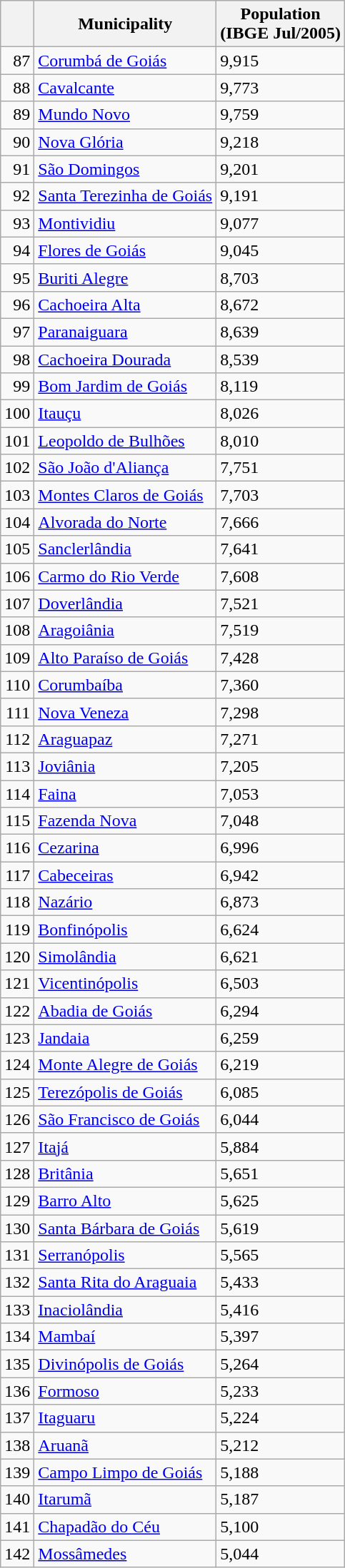<table class="wikitable">
<tr>
<th></th>
<th>Municipality</th>
<th>Population<br>(IBGE Jul/2005)</th>
</tr>
<tr>
<td align="right">87</td>
<td><a href='#'>Corumbá de Goiás</a></td>
<td>9,915</td>
</tr>
<tr>
<td align="right">88</td>
<td><a href='#'>Cavalcante</a></td>
<td>9,773</td>
</tr>
<tr>
<td align="right">89</td>
<td><a href='#'>Mundo Novo</a></td>
<td>9,759</td>
</tr>
<tr>
<td align="right">90</td>
<td><a href='#'>Nova Glória</a></td>
<td>9,218</td>
</tr>
<tr>
<td align="right">91</td>
<td><a href='#'>São Domingos</a></td>
<td>9,201</td>
</tr>
<tr>
<td align="right">92</td>
<td><a href='#'>Santa Terezinha de Goiás</a></td>
<td>9,191</td>
</tr>
<tr>
<td align="right">93</td>
<td><a href='#'>Montividiu</a></td>
<td>9,077</td>
</tr>
<tr>
<td align="right">94</td>
<td><a href='#'>Flores de Goiás</a></td>
<td>9,045</td>
</tr>
<tr>
<td align="right">95</td>
<td><a href='#'>Buriti Alegre</a></td>
<td>8,703</td>
</tr>
<tr>
<td align="right">96</td>
<td><a href='#'>Cachoeira Alta</a></td>
<td>8,672</td>
</tr>
<tr>
<td align="right">97</td>
<td><a href='#'>Paranaiguara</a></td>
<td>8,639</td>
</tr>
<tr>
<td align="right">98</td>
<td><a href='#'>Cachoeira Dourada</a></td>
<td>8,539</td>
</tr>
<tr>
<td align="right">99</td>
<td><a href='#'>Bom Jardim de Goiás</a></td>
<td>8,119</td>
</tr>
<tr>
<td align="right">100</td>
<td><a href='#'>Itauçu</a></td>
<td>8,026</td>
</tr>
<tr>
<td align="right">101</td>
<td><a href='#'>Leopoldo de Bulhões</a></td>
<td>8,010</td>
</tr>
<tr>
<td align="right">102</td>
<td><a href='#'>São João d'Aliança</a></td>
<td>7,751</td>
</tr>
<tr>
<td align="right">103</td>
<td><a href='#'>Montes Claros de Goiás</a></td>
<td>7,703</td>
</tr>
<tr>
<td align="right">104</td>
<td><a href='#'>Alvorada do Norte</a></td>
<td>7,666</td>
</tr>
<tr>
<td align="right">105</td>
<td><a href='#'>Sanclerlândia</a></td>
<td>7,641</td>
</tr>
<tr>
<td align="right">106</td>
<td><a href='#'>Carmo do Rio Verde</a></td>
<td>7,608</td>
</tr>
<tr>
<td align="right">107</td>
<td><a href='#'>Doverlândia</a></td>
<td>7,521</td>
</tr>
<tr>
<td align="right">108</td>
<td><a href='#'>Aragoiânia</a></td>
<td>7,519</td>
</tr>
<tr>
<td align="right">109</td>
<td><a href='#'>Alto Paraíso de Goiás</a></td>
<td>7,428</td>
</tr>
<tr>
<td align="right">110</td>
<td><a href='#'>Corumbaíba</a></td>
<td>7,360</td>
</tr>
<tr>
<td align="right">111</td>
<td><a href='#'>Nova Veneza</a></td>
<td>7,298</td>
</tr>
<tr>
<td align="right">112</td>
<td><a href='#'>Araguapaz</a></td>
<td>7,271</td>
</tr>
<tr>
<td align="right">113</td>
<td><a href='#'>Joviânia</a></td>
<td>7,205</td>
</tr>
<tr>
<td align="right">114</td>
<td><a href='#'>Faina</a></td>
<td>7,053</td>
</tr>
<tr>
<td align="right">115</td>
<td><a href='#'>Fazenda Nova</a></td>
<td>7,048</td>
</tr>
<tr>
<td align="right">116</td>
<td><a href='#'>Cezarina</a></td>
<td>6,996</td>
</tr>
<tr>
<td align="right">117</td>
<td><a href='#'>Cabeceiras</a></td>
<td>6,942</td>
</tr>
<tr>
<td align="right">118</td>
<td><a href='#'>Nazário</a></td>
<td>6,873</td>
</tr>
<tr>
<td align="right">119</td>
<td><a href='#'>Bonfinópolis</a></td>
<td>6,624</td>
</tr>
<tr>
<td align="right">120</td>
<td><a href='#'>Simolândia</a></td>
<td>6,621</td>
</tr>
<tr>
<td align="right">121</td>
<td><a href='#'>Vicentinópolis</a></td>
<td>6,503</td>
</tr>
<tr>
<td align="right">122</td>
<td><a href='#'>Abadia de Goiás</a></td>
<td>6,294</td>
</tr>
<tr>
<td align="right">123</td>
<td><a href='#'>Jandaia</a></td>
<td>6,259</td>
</tr>
<tr>
<td align="right">124</td>
<td><a href='#'>Monte Alegre de Goiás</a></td>
<td>6,219</td>
</tr>
<tr>
<td align="right">125</td>
<td><a href='#'>Terezópolis de Goiás</a></td>
<td>6,085</td>
</tr>
<tr>
<td align="right">126</td>
<td><a href='#'>São Francisco de Goiás</a></td>
<td>6,044</td>
</tr>
<tr>
<td align="right">127</td>
<td><a href='#'>Itajá</a></td>
<td>5,884</td>
</tr>
<tr>
<td align="right">128</td>
<td><a href='#'>Britânia</a></td>
<td>5,651</td>
</tr>
<tr>
<td align="right">129</td>
<td><a href='#'>Barro Alto</a></td>
<td>5,625</td>
</tr>
<tr>
<td align="right">130</td>
<td><a href='#'>Santa Bárbara de Goiás</a></td>
<td>5,619</td>
</tr>
<tr>
<td align="right">131</td>
<td><a href='#'>Serranópolis</a></td>
<td>5,565</td>
</tr>
<tr>
<td align="right">132</td>
<td><a href='#'>Santa Rita do Araguaia</a></td>
<td>5,433</td>
</tr>
<tr>
<td align="right">133</td>
<td><a href='#'>Inaciolândia</a></td>
<td>5,416</td>
</tr>
<tr>
<td align="right">134</td>
<td><a href='#'>Mambaí</a></td>
<td>5,397</td>
</tr>
<tr>
<td align="right">135</td>
<td><a href='#'>Divinópolis de Goiás</a></td>
<td>5,264</td>
</tr>
<tr>
<td align="right">136</td>
<td><a href='#'>Formoso</a></td>
<td>5,233</td>
</tr>
<tr>
<td align="right">137</td>
<td><a href='#'>Itaguaru</a></td>
<td>5,224</td>
</tr>
<tr>
<td align="right">138</td>
<td><a href='#'>Aruanã</a></td>
<td>5,212</td>
</tr>
<tr>
<td align="right">139</td>
<td><a href='#'>Campo Limpo de Goiás</a></td>
<td>5,188</td>
</tr>
<tr>
<td align="right">140</td>
<td><a href='#'>Itarumã</a></td>
<td>5,187</td>
</tr>
<tr>
<td align="right">141</td>
<td><a href='#'>Chapadão do Céu</a></td>
<td>5,100</td>
</tr>
<tr>
<td align="right">142</td>
<td><a href='#'>Mossâmedes</a></td>
<td>5,044</td>
</tr>
</table>
